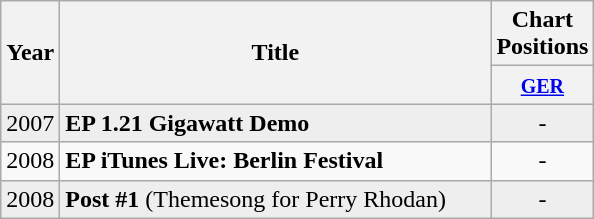<table class="wikitable">
<tr>
<th width="25" rowspan="2">Year</th>
<th width="280" rowspan="2">Title</th>
<th colspan="1">Chart Positions</th>
</tr>
<tr bgcolor="#dddddd">
<th width="30"><small><a href='#'>GER</a></small></th>
</tr>
<tr bgcolor="#eeeeee">
<td>2007</td>
<td><strong>EP 1.21 Gigawatt Demo</strong></td>
<td align="center">-</td>
</tr>
<tr>
<td>2008</td>
<td><strong>EP iTunes Live: Berlin Festival</strong></td>
<td align="center">-</td>
</tr>
<tr bgcolor="#eeeeee">
<td>2008</td>
<td><strong>Post #1</strong> (Themesong for Perry Rhodan)</td>
<td align="center">-</td>
</tr>
</table>
